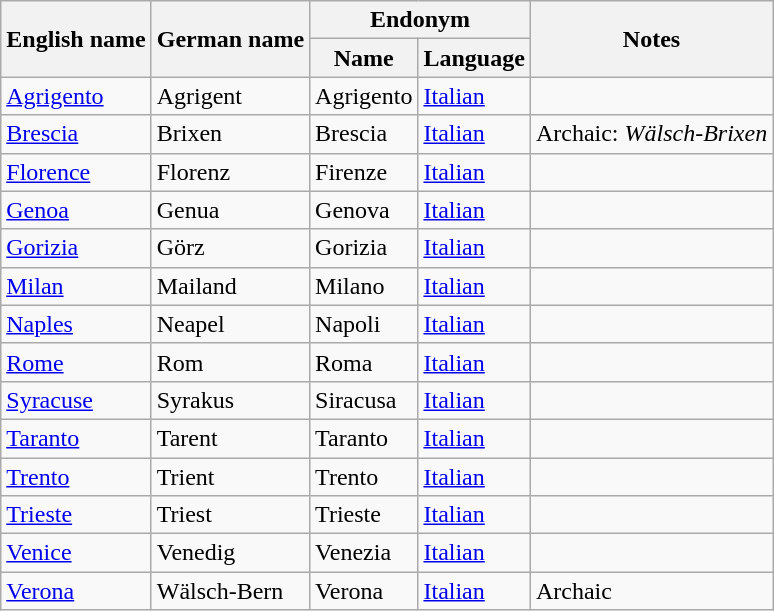<table class="wikitable sortable mw-collapsible">
<tr>
<th rowspan="2">English name</th>
<th rowspan="2">German name</th>
<th colspan="2">Endonym</th>
<th rowspan="2">Notes</th>
</tr>
<tr>
<th>Name</th>
<th>Language</th>
</tr>
<tr>
<td><a href='#'>Agrigento</a></td>
<td>Agrigent</td>
<td>Agrigento</td>
<td><a href='#'>Italian</a></td>
<td></td>
</tr>
<tr>
<td><a href='#'>Brescia</a></td>
<td>Brixen</td>
<td>Brescia</td>
<td><a href='#'>Italian</a></td>
<td>Archaic: <em>Wälsch-Brixen</em></td>
</tr>
<tr>
<td><a href='#'>Florence</a></td>
<td>Florenz</td>
<td>Firenze</td>
<td><a href='#'>Italian</a></td>
<td></td>
</tr>
<tr>
<td><a href='#'>Genoa</a></td>
<td>Genua</td>
<td>Genova</td>
<td><a href='#'>Italian</a></td>
<td></td>
</tr>
<tr>
<td><a href='#'>Gorizia</a></td>
<td>Görz</td>
<td>Gorizia</td>
<td><a href='#'>Italian</a></td>
<td></td>
</tr>
<tr>
<td><a href='#'>Milan</a></td>
<td>Mailand</td>
<td>Milano</td>
<td><a href='#'>Italian</a></td>
<td></td>
</tr>
<tr>
<td><a href='#'>Naples</a></td>
<td>Neapel</td>
<td>Napoli</td>
<td><a href='#'>Italian</a></td>
<td></td>
</tr>
<tr>
<td><a href='#'>Rome</a></td>
<td>Rom</td>
<td>Roma</td>
<td><a href='#'>Italian</a></td>
<td></td>
</tr>
<tr>
<td><a href='#'>Syracuse</a></td>
<td>Syrakus</td>
<td>Siracusa</td>
<td><a href='#'>Italian</a></td>
<td></td>
</tr>
<tr>
<td><a href='#'>Taranto</a></td>
<td>Tarent</td>
<td>Taranto</td>
<td><a href='#'>Italian</a></td>
<td></td>
</tr>
<tr>
<td><a href='#'>Trento</a></td>
<td>Trient</td>
<td>Trento</td>
<td><a href='#'>Italian</a></td>
<td></td>
</tr>
<tr>
<td><a href='#'>Trieste</a></td>
<td>Triest</td>
<td>Trieste</td>
<td><a href='#'>Italian</a></td>
<td></td>
</tr>
<tr>
<td><a href='#'>Venice</a></td>
<td>Venedig</td>
<td>Venezia</td>
<td><a href='#'>Italian</a></td>
<td></td>
</tr>
<tr>
<td><a href='#'>Verona</a></td>
<td>Wälsch-Bern</td>
<td>Verona</td>
<td><a href='#'>Italian</a></td>
<td>Archaic</td>
</tr>
</table>
